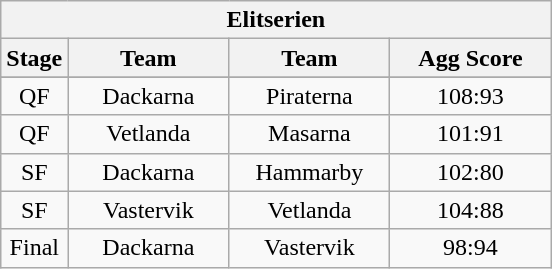<table class="wikitable">
<tr>
<th colspan="4">Elitserien</th>
</tr>
<tr>
<th width=20>Stage</th>
<th width=100>Team</th>
<th width=100>Team</th>
<th width=100>Agg Score</th>
</tr>
<tr>
</tr>
<tr align=center>
<td>QF</td>
<td>Dackarna</td>
<td>Piraterna</td>
<td>108:93</td>
</tr>
<tr align=center>
<td>QF</td>
<td>Vetlanda</td>
<td>Masarna</td>
<td>101:91</td>
</tr>
<tr align=center>
<td>SF</td>
<td>Dackarna</td>
<td>Hammarby</td>
<td>102:80</td>
</tr>
<tr align=center>
<td>SF</td>
<td>Vastervik</td>
<td>Vetlanda</td>
<td>104:88</td>
</tr>
<tr align=center>
<td>Final</td>
<td>Dackarna</td>
<td>Vastervik</td>
<td>98:94</td>
</tr>
</table>
